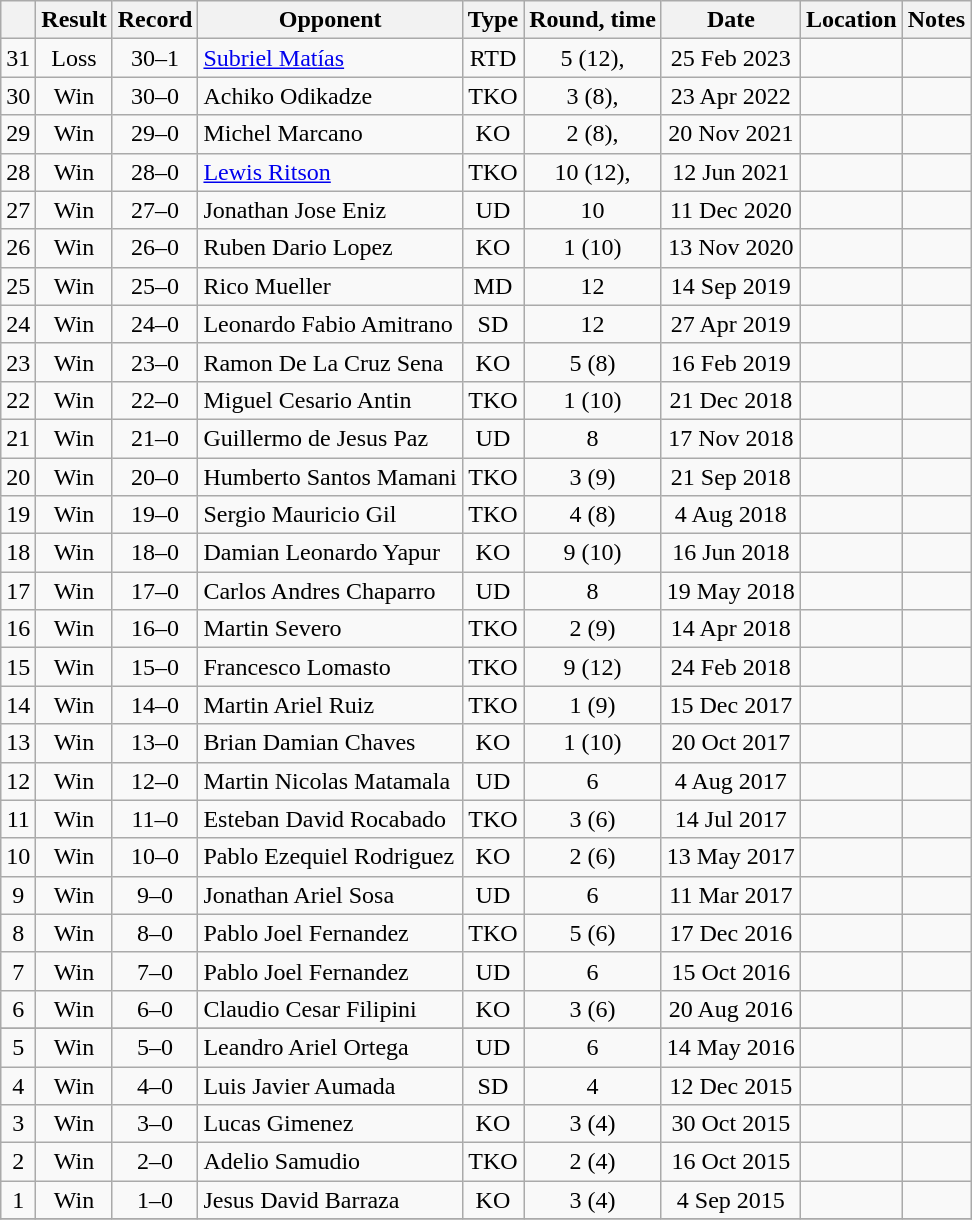<table class="wikitable" style="text-align:center">
<tr>
<th></th>
<th>Result</th>
<th>Record</th>
<th>Opponent</th>
<th>Type</th>
<th>Round, time</th>
<th>Date</th>
<th>Location</th>
<th>Notes</th>
</tr>
<tr>
<td>31</td>
<td>Loss</td>
<td>30–1</td>
<td align=left><a href='#'>Subriel Matías</a></td>
<td>RTD</td>
<td>5 (12), </td>
<td>25 Feb 2023</td>
<td align=left></td>
<td align=left></td>
</tr>
<tr>
<td>30</td>
<td>Win</td>
<td>30–0</td>
<td align=left>Achiko Odikadze</td>
<td>TKO</td>
<td>3 (8), </td>
<td>23 Apr 2022</td>
<td align=left></td>
<td align=left></td>
</tr>
<tr>
<td>29</td>
<td>Win</td>
<td>29–0</td>
<td align=left>Michel Marcano</td>
<td>KO</td>
<td>2 (8), </td>
<td>20 Nov 2021</td>
<td align=left></td>
<td align=left></td>
</tr>
<tr>
<td>28</td>
<td>Win</td>
<td>28–0</td>
<td align=left><a href='#'>Lewis Ritson</a></td>
<td>TKO</td>
<td>10 (12), </td>
<td>12 Jun 2021</td>
<td align=left></td>
<td align=left></td>
</tr>
<tr>
<td>27</td>
<td>Win</td>
<td>27–0</td>
<td align=left>Jonathan Jose Eniz</td>
<td>UD</td>
<td>10</td>
<td>11 Dec 2020</td>
<td align=left></td>
<td align=left></td>
</tr>
<tr>
<td>26</td>
<td>Win</td>
<td>26–0</td>
<td align=left>Ruben Dario Lopez</td>
<td>KO</td>
<td>1 (10)</td>
<td>13 Nov 2020</td>
<td align=left></td>
<td align=left></td>
</tr>
<tr>
<td>25</td>
<td>Win</td>
<td>25–0</td>
<td align=left>Rico Mueller</td>
<td>MD</td>
<td>12</td>
<td>14 Sep 2019</td>
<td align=left></td>
<td align=left></td>
</tr>
<tr>
<td>24</td>
<td>Win</td>
<td>24–0</td>
<td align=left>Leonardo Fabio Amitrano</td>
<td>SD</td>
<td>12</td>
<td>27 Apr 2019</td>
<td align=left></td>
<td align=left></td>
</tr>
<tr>
<td>23</td>
<td>Win</td>
<td>23–0</td>
<td align=left>Ramon De La Cruz Sena</td>
<td>KO</td>
<td>5 (8)</td>
<td>16 Feb 2019</td>
<td align=left></td>
<td align=left></td>
</tr>
<tr>
<td>22</td>
<td>Win</td>
<td>22–0</td>
<td align=left>Miguel Cesario Antin</td>
<td>TKO</td>
<td>1 (10)</td>
<td>21 Dec 2018</td>
<td align=left></td>
<td align=left></td>
</tr>
<tr>
<td>21</td>
<td>Win</td>
<td>21–0</td>
<td align=left>Guillermo de Jesus Paz</td>
<td>UD</td>
<td>8</td>
<td>17 Nov 2018</td>
<td align=left></td>
<td align=left></td>
</tr>
<tr>
<td>20</td>
<td>Win</td>
<td>20–0</td>
<td align=left>Humberto Santos Mamani</td>
<td>TKO</td>
<td>3 (9)</td>
<td>21 Sep 2018</td>
<td align=left></td>
<td align=left></td>
</tr>
<tr>
<td>19</td>
<td>Win</td>
<td>19–0</td>
<td align=left>Sergio Mauricio Gil</td>
<td>TKO</td>
<td>4 (8)</td>
<td>4 Aug 2018</td>
<td align=left></td>
<td align=left></td>
</tr>
<tr>
<td>18</td>
<td>Win</td>
<td>18–0</td>
<td align=left>Damian Leonardo Yapur</td>
<td>KO</td>
<td>9 (10)</td>
<td>16 Jun 2018</td>
<td align=left></td>
<td align=left></td>
</tr>
<tr>
<td>17</td>
<td>Win</td>
<td>17–0</td>
<td align=left>Carlos Andres Chaparro</td>
<td>UD</td>
<td>8</td>
<td>19 May 2018</td>
<td align=left></td>
<td align=left></td>
</tr>
<tr>
<td>16</td>
<td>Win</td>
<td>16–0</td>
<td align=left>Martin Severo</td>
<td>TKO</td>
<td>2 (9)</td>
<td>14 Apr 2018</td>
<td align=left></td>
<td align=left></td>
</tr>
<tr>
<td>15</td>
<td>Win</td>
<td>15–0</td>
<td align=left>Francesco Lomasto</td>
<td>TKO</td>
<td>9 (12)</td>
<td>24 Feb 2018</td>
<td align=left></td>
<td align=left></td>
</tr>
<tr>
<td>14</td>
<td>Win</td>
<td>14–0</td>
<td align=left>Martin Ariel Ruiz</td>
<td>TKO</td>
<td>1 (9)</td>
<td>15 Dec 2017</td>
<td align=left></td>
<td align=left></td>
</tr>
<tr>
<td>13</td>
<td>Win</td>
<td>13–0</td>
<td align=left>Brian Damian Chaves</td>
<td>KO</td>
<td>1 (10)</td>
<td>20 Oct 2017</td>
<td align=left></td>
<td align=left></td>
</tr>
<tr>
<td>12</td>
<td>Win</td>
<td>12–0</td>
<td align=left>Martin Nicolas Matamala</td>
<td>UD</td>
<td>6</td>
<td>4 Aug 2017</td>
<td align=left></td>
<td align=left></td>
</tr>
<tr>
<td>11</td>
<td>Win</td>
<td>11–0</td>
<td align=left>Esteban David Rocabado</td>
<td>TKO</td>
<td>3 (6)</td>
<td>14 Jul 2017</td>
<td align=left></td>
<td align=left></td>
</tr>
<tr>
<td>10</td>
<td>Win</td>
<td>10–0</td>
<td align=left>Pablo Ezequiel Rodriguez</td>
<td>KO</td>
<td>2 (6)</td>
<td>13 May 2017</td>
<td align=left></td>
<td align=left></td>
</tr>
<tr>
<td>9</td>
<td>Win</td>
<td>9–0</td>
<td align=left>Jonathan Ariel Sosa</td>
<td>UD</td>
<td>6</td>
<td>11 Mar 2017</td>
<td align=left></td>
<td align=left></td>
</tr>
<tr>
<td>8</td>
<td>Win</td>
<td>8–0</td>
<td align=left>Pablo Joel Fernandez</td>
<td>TKO</td>
<td>5 (6)</td>
<td>17 Dec 2016</td>
<td align=left></td>
<td align=left></td>
</tr>
<tr>
<td>7</td>
<td>Win</td>
<td>7–0</td>
<td align=left>Pablo Joel Fernandez</td>
<td>UD</td>
<td>6</td>
<td>15 Oct 2016</td>
<td align=left></td>
<td align=left></td>
</tr>
<tr>
<td>6</td>
<td>Win</td>
<td>6–0</td>
<td align=left>Claudio Cesar Filipini</td>
<td>KO</td>
<td>3 (6)</td>
<td>20 Aug 2016</td>
<td align=left></td>
<td align=left></td>
</tr>
<tr>
</tr>
<tr>
<td>5</td>
<td>Win</td>
<td>5–0</td>
<td align=left>Leandro Ariel Ortega</td>
<td>UD</td>
<td>6</td>
<td>14 May 2016</td>
<td align=left></td>
<td align=left></td>
</tr>
<tr>
<td>4</td>
<td>Win</td>
<td>4–0</td>
<td align=left>Luis Javier Aumada</td>
<td>SD</td>
<td>4</td>
<td>12 Dec 2015</td>
<td align=left></td>
<td align=left></td>
</tr>
<tr>
<td>3</td>
<td>Win</td>
<td>3–0</td>
<td align=left>Lucas Gimenez</td>
<td>KO</td>
<td>3 (4)</td>
<td>30 Oct 2015</td>
<td align=left></td>
<td align=left></td>
</tr>
<tr>
<td>2</td>
<td>Win</td>
<td>2–0</td>
<td align=left>Adelio Samudio</td>
<td>TKO</td>
<td>2 (4)</td>
<td>16 Oct 2015</td>
<td align=left></td>
<td align=left></td>
</tr>
<tr>
<td>1</td>
<td>Win</td>
<td>1–0</td>
<td align=left>Jesus David Barraza</td>
<td>KO</td>
<td>3 (4)</td>
<td>4 Sep 2015</td>
<td align=left></td>
<td align=left></td>
</tr>
<tr>
</tr>
</table>
